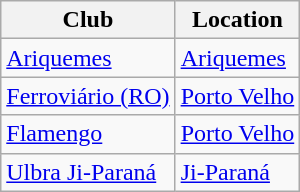<table class="wikitable sortable">
<tr>
<th>Club</th>
<th>Location</th>
</tr>
<tr>
<td><a href='#'>Ariquemes</a></td>
<td><a href='#'>Ariquemes</a></td>
</tr>
<tr>
<td><a href='#'>Ferroviário (RO)</a></td>
<td><a href='#'>Porto Velho</a></td>
</tr>
<tr>
<td><a href='#'>Flamengo</a></td>
<td><a href='#'>Porto Velho</a></td>
</tr>
<tr>
<td><a href='#'>Ulbra Ji-Paraná</a></td>
<td><a href='#'>Ji-Paraná</a></td>
</tr>
</table>
